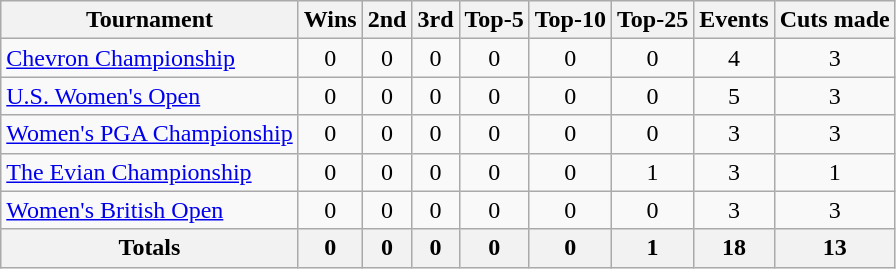<table class=wikitable style=text-align:center>
<tr>
<th>Tournament</th>
<th>Wins</th>
<th>2nd</th>
<th>3rd</th>
<th>Top-5</th>
<th>Top-10</th>
<th>Top-25</th>
<th>Events</th>
<th>Cuts made</th>
</tr>
<tr>
<td align=left><a href='#'>Chevron Championship</a></td>
<td>0</td>
<td>0</td>
<td>0</td>
<td>0</td>
<td>0</td>
<td>0</td>
<td>4</td>
<td>3</td>
</tr>
<tr>
<td align=left><a href='#'>U.S. Women's Open</a></td>
<td>0</td>
<td>0</td>
<td>0</td>
<td>0</td>
<td>0</td>
<td>0</td>
<td>5</td>
<td>3</td>
</tr>
<tr>
<td align=left><a href='#'>Women's PGA Championship</a></td>
<td>0</td>
<td>0</td>
<td>0</td>
<td>0</td>
<td>0</td>
<td>0</td>
<td>3</td>
<td>3</td>
</tr>
<tr>
<td align=left><a href='#'>The Evian Championship</a></td>
<td>0</td>
<td>0</td>
<td>0</td>
<td>0</td>
<td>0</td>
<td>1</td>
<td>3</td>
<td>1</td>
</tr>
<tr>
<td align=left><a href='#'>Women's British Open</a></td>
<td>0</td>
<td>0</td>
<td>0</td>
<td>0</td>
<td>0</td>
<td>0</td>
<td>3</td>
<td>3</td>
</tr>
<tr>
<th>Totals</th>
<th>0</th>
<th>0</th>
<th>0</th>
<th>0</th>
<th>0</th>
<th>1</th>
<th>18</th>
<th>13</th>
</tr>
</table>
